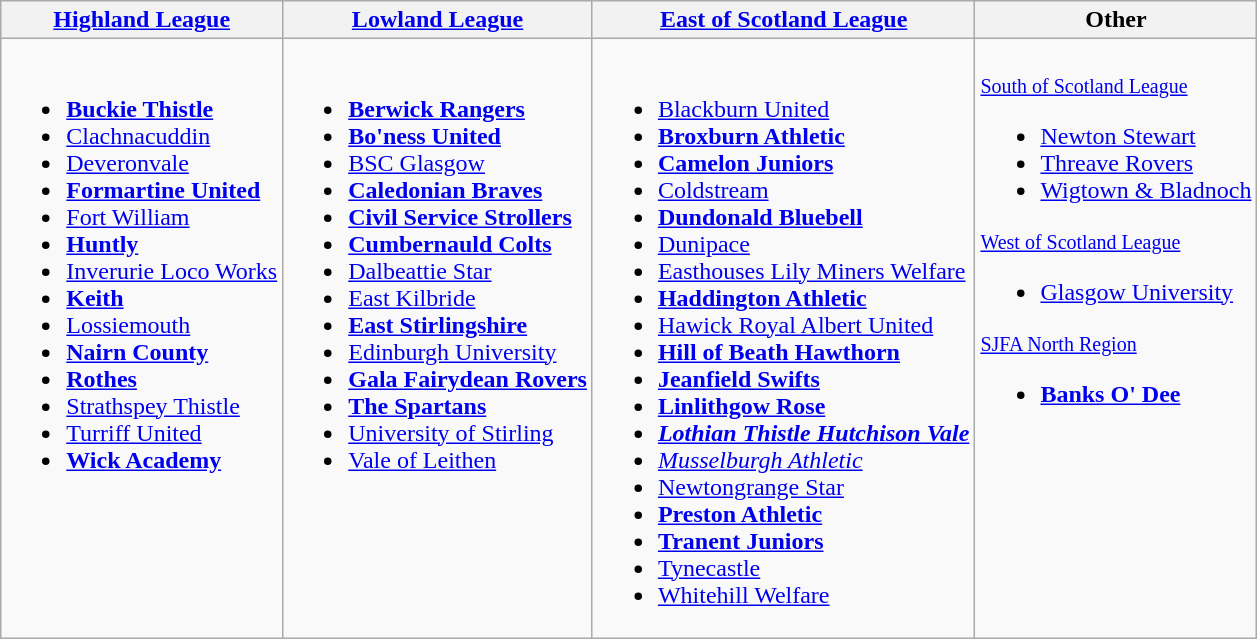<table class="wikitable" style="text-align:left">
<tr>
<th><a href='#'>Highland League</a></th>
<th><a href='#'>Lowland League</a></th>
<th><a href='#'>East of Scotland League</a></th>
<th>Other</th>
</tr>
<tr>
<td valign=top><br><ul><li><strong><a href='#'>Buckie Thistle</a></strong></li><li><a href='#'>Clachnacuddin</a></li><li><a href='#'>Deveronvale</a></li><li><strong><a href='#'>Formartine United</a></strong></li><li><a href='#'>Fort William</a></li><li><strong><a href='#'>Huntly</a></strong></li><li><a href='#'>Inverurie Loco Works</a></li><li><strong><a href='#'>Keith</a></strong></li><li><a href='#'>Lossiemouth</a></li><li><strong><a href='#'>Nairn County</a></strong></li><li><strong><a href='#'>Rothes</a></strong></li><li><a href='#'>Strathspey Thistle</a></li><li><a href='#'>Turriff United</a></li><li><strong><a href='#'>Wick Academy</a></strong></li></ul></td>
<td valign=top><br><ul><li><strong><a href='#'>Berwick Rangers</a></strong></li><li><strong><a href='#'>Bo'ness United</a></strong></li><li><a href='#'>BSC Glasgow</a></li><li><strong><a href='#'>Caledonian Braves</a></strong></li><li><strong><a href='#'>Civil Service Strollers</a></strong></li><li><strong><a href='#'>Cumbernauld Colts</a></strong></li><li><a href='#'>Dalbeattie Star</a></li><li><a href='#'>East Kilbride</a></li><li><strong><a href='#'>East Stirlingshire</a></strong></li><li><a href='#'>Edinburgh University</a></li><li><strong><a href='#'>Gala Fairydean Rovers</a></strong></li><li><strong><a href='#'>The Spartans</a></strong></li><li><a href='#'>University of Stirling</a></li><li><a href='#'>Vale of Leithen</a></li></ul></td>
<td valign=top><br><ul><li><a href='#'>Blackburn United</a></li><li><strong><a href='#'>Broxburn Athletic</a></strong></li><li><strong><a href='#'>Camelon Juniors</a></strong></li><li><a href='#'>Coldstream</a></li><li><strong><a href='#'>Dundonald Bluebell</a></strong></li><li><a href='#'>Dunipace</a></li><li><a href='#'>Easthouses Lily Miners Welfare</a></li><li><strong><a href='#'>Haddington Athletic</a></strong></li><li><a href='#'>Hawick Royal Albert United</a></li><li><strong><a href='#'>Hill of Beath Hawthorn</a></strong></li><li><strong><a href='#'>Jeanfield Swifts</a></strong></li><li><strong><a href='#'>Linlithgow Rose</a></strong></li><li><strong><em><a href='#'>Lothian Thistle Hutchison Vale</a></em></strong></li><li><em><a href='#'>Musselburgh Athletic</a></em></li><li><a href='#'>Newtongrange Star</a></li><li><strong><a href='#'>Preston Athletic</a></strong></li><li><strong><a href='#'>Tranent Juniors</a></strong></li><li><a href='#'>Tynecastle</a></li><li><a href='#'>Whitehill Welfare</a></li></ul></td>
<td valign=top><br><small><a href='#'>South of Scotland League</a></small><ul><li><a href='#'>Newton Stewart</a></li><li><a href='#'>Threave Rovers</a></li><li><a href='#'>Wigtown & Bladnoch</a></li></ul><small><a href='#'>West of Scotland League</a></small><ul><li><a href='#'>Glasgow University</a></li></ul><small><a href='#'>SJFA North Region</a></small><ul><li><strong><a href='#'>Banks O' Dee</a></strong></li></ul></td>
</tr>
</table>
